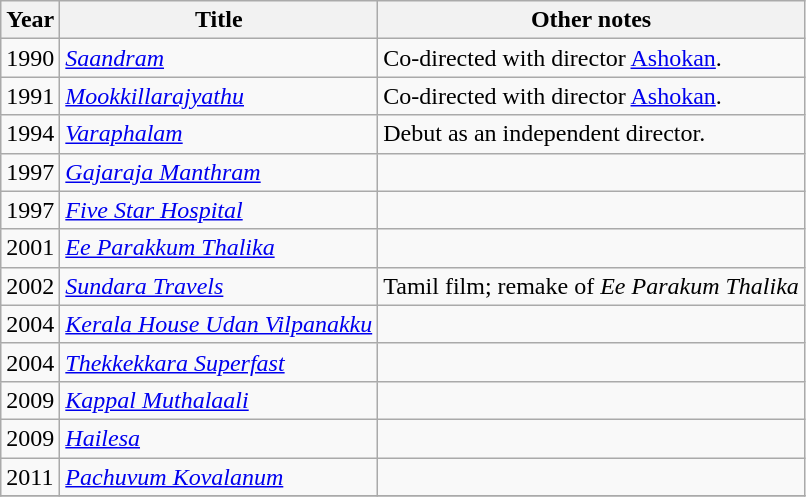<table class="wikitable">
<tr>
<th>Year</th>
<th>Title</th>
<th>Other notes</th>
</tr>
<tr>
<td>1990</td>
<td><em><a href='#'>Saandram</a></em></td>
<td>Co-directed with director <a href='#'>Ashokan</a>.</td>
</tr>
<tr |->
<td>1991</td>
<td><em><a href='#'>Mookkillarajyathu</a></em></td>
<td>Co-directed with director <a href='#'>Ashokan</a>.</td>
</tr>
<tr>
<td>1994</td>
<td><em><a href='#'>Varaphalam</a></em></td>
<td>Debut as an independent director.</td>
</tr>
<tr>
<td>1997</td>
<td><em><a href='#'>Gajaraja Manthram</a></em></td>
<td></td>
</tr>
<tr>
<td>1997</td>
<td><em><a href='#'>Five Star Hospital</a></em></td>
<td></td>
</tr>
<tr>
<td>2001</td>
<td><em><a href='#'>Ee Parakkum Thalika</a></em></td>
<td></td>
</tr>
<tr>
<td>2002</td>
<td><em><a href='#'>Sundara Travels</a></em></td>
<td>Tamil film; remake of <em>Ee Parakum Thalika</em></td>
</tr>
<tr>
<td>2004</td>
<td><em><a href='#'>Kerala House Udan Vilpanakku</a></em></td>
<td></td>
</tr>
<tr>
<td>2004</td>
<td><em><a href='#'>Thekkekkara Superfast</a></em></td>
<td></td>
</tr>
<tr>
<td>2009</td>
<td><em><a href='#'>Kappal Muthalaali</a></em></td>
<td></td>
</tr>
<tr>
<td>2009</td>
<td><em><a href='#'>Hailesa</a></em></td>
<td></td>
</tr>
<tr>
<td>2011</td>
<td><em><a href='#'>Pachuvum Kovalanum</a></em></td>
<td></td>
</tr>
<tr>
</tr>
</table>
